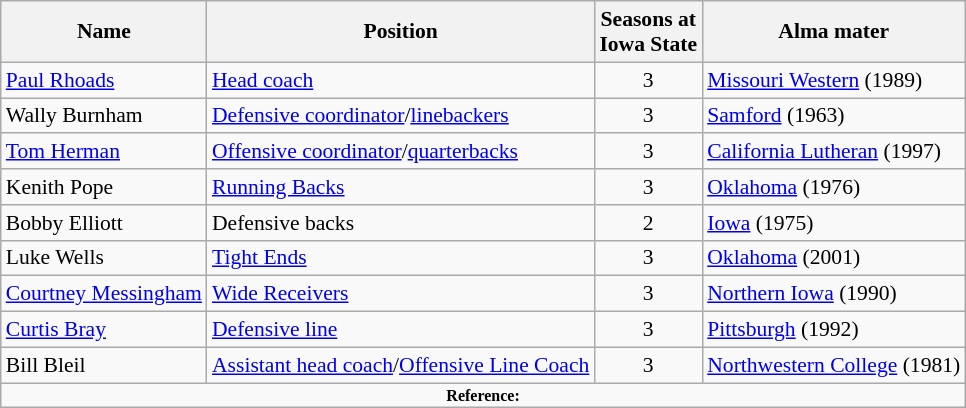<table class="wikitable" border="1" style="font-size:90%;">
<tr>
<th>Name</th>
<th>Position</th>
<th>Seasons at<br>Iowa State</th>
<th>Alma mater</th>
</tr>
<tr>
<td><a href='#'>Paul Rhoads</a></td>
<td><a href='#'>Head coach</a></td>
<td align=center>3</td>
<td><a href='#'>Missouri Western</a> (1989)</td>
</tr>
<tr>
<td>Wally Burnham</td>
<td><a href='#'>Defensive coordinator</a>/<a href='#'>linebackers</a></td>
<td align=center>3</td>
<td><a href='#'>Samford</a> (1963)</td>
</tr>
<tr>
<td><a href='#'>Tom Herman</a></td>
<td><a href='#'>Offensive coordinator</a>/<a href='#'>quarterbacks</a></td>
<td align=center>3</td>
<td><a href='#'>California Lutheran</a> (1997)</td>
</tr>
<tr>
<td>Kenith Pope</td>
<td><a href='#'>Running Backs</a></td>
<td align=center>3</td>
<td><a href='#'>Oklahoma</a> (1976)</td>
</tr>
<tr>
<td>Bobby Elliott</td>
<td>Defensive backs</td>
<td align=center>2</td>
<td><a href='#'>Iowa</a> (1975)</td>
</tr>
<tr>
<td>Luke Wells</td>
<td><a href='#'>Tight Ends</a></td>
<td align=center>3</td>
<td><a href='#'>Oklahoma</a> (2001)</td>
</tr>
<tr>
<td><a href='#'>Courtney Messingham</a></td>
<td><a href='#'>Wide Receivers</a></td>
<td align=center>3</td>
<td><a href='#'>Northern Iowa</a> (1990)</td>
</tr>
<tr>
<td><a href='#'>Curtis Bray</a></td>
<td><a href='#'>Defensive line</a></td>
<td align=center>3</td>
<td><a href='#'>Pittsburgh</a> (1992)</td>
</tr>
<tr>
<td>Bill Bleil</td>
<td><a href='#'>Assistant head coach</a>/<a href='#'>Offensive Line Coach</a></td>
<td align=center>3</td>
<td><a href='#'>Northwestern College</a> (1981)</td>
</tr>
<tr>
<td colspan="4" style="font-size: 8pt" align="center"><strong>Reference:</strong></td>
</tr>
</table>
